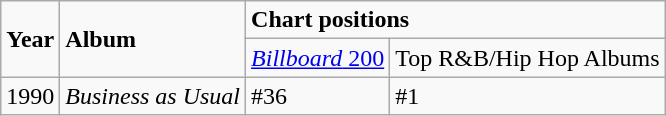<table class="wikitable">
<tr>
<td rowspan="2"><strong>Year</strong></td>
<td rowspan="2"><strong>Album</strong></td>
<td colspan="3"><strong>Chart positions</strong></td>
</tr>
<tr>
<td><a href='#'><em>Billboard</em> 200</a></td>
<td>Top R&B/Hip Hop Albums</td>
</tr>
<tr>
<td>1990</td>
<td><em>Business as Usual</em></td>
<td>#36</td>
<td>#1</td>
</tr>
</table>
